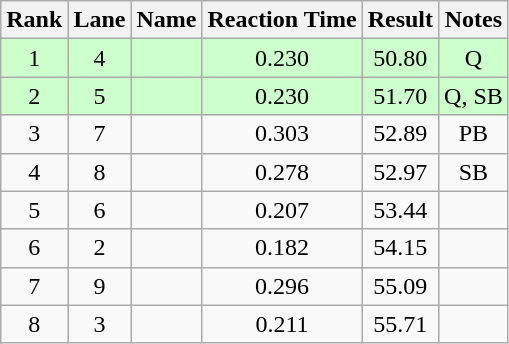<table class="wikitable" style="text-align:center">
<tr>
<th>Rank</th>
<th>Lane</th>
<th>Name</th>
<th>Reaction Time</th>
<th>Result</th>
<th>Notes</th>
</tr>
<tr bgcolor=ccffcc>
<td>1</td>
<td>4</td>
<td align="left"></td>
<td>0.230</td>
<td>50.80</td>
<td>Q</td>
</tr>
<tr bgcolor=ccffcc>
<td>2</td>
<td>5</td>
<td align="left"></td>
<td>0.230</td>
<td>51.70</td>
<td>Q, SB</td>
</tr>
<tr>
<td>3</td>
<td>7</td>
<td align="left"></td>
<td>0.303</td>
<td>52.89</td>
<td>PB</td>
</tr>
<tr>
<td>4</td>
<td>8</td>
<td align="left"></td>
<td>0.278</td>
<td>52.97</td>
<td>SB</td>
</tr>
<tr>
<td>5</td>
<td>6</td>
<td align="left"></td>
<td>0.207</td>
<td>53.44</td>
<td></td>
</tr>
<tr>
<td>6</td>
<td>2</td>
<td align="left"></td>
<td>0.182</td>
<td>54.15</td>
<td></td>
</tr>
<tr>
<td>7</td>
<td>9</td>
<td align="left"></td>
<td>0.296</td>
<td>55.09</td>
<td></td>
</tr>
<tr>
<td>8</td>
<td>3</td>
<td align="left"></td>
<td>0.211</td>
<td>55.71</td>
<td></td>
</tr>
</table>
